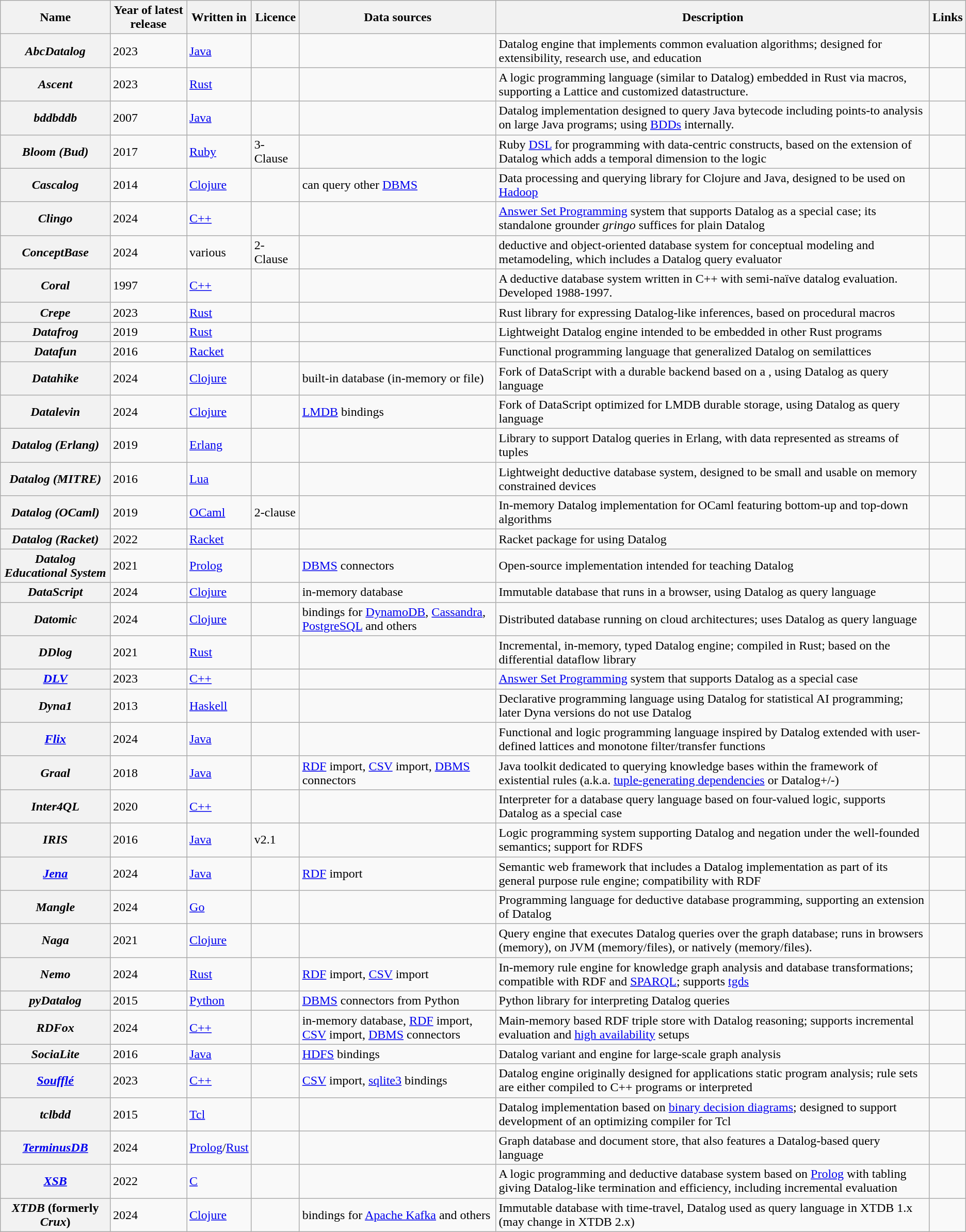<table class="wikitable sortable">
<tr>
<th>Name</th>
<th>Year of latest release</th>
<th>Written in</th>
<th>Licence</th>
<th>Data sources</th>
<th>Description</th>
<th>Links</th>
</tr>
<tr>
<th scope="row"><em>AbcDatalog</em></th>
<td>2023</td>
<td><a href='#'>Java</a></td>
<td></td>
<td></td>
<td>Datalog engine that implements common evaluation algorithms; designed for extensibility, research use, and education</td>
<td></td>
</tr>
<tr>
<th scope="row"><em>Ascent</em></th>
<td>2023</td>
<td><a href='#'>Rust</a></td>
<td></td>
<td></td>
<td>A logic programming language (similar to Datalog) embedded in Rust via macros, supporting a Lattice and customized datastructure.</td>
<td></td>
</tr>
<tr>
<th scope="row"><em>bddbddb</em></th>
<td>2007</td>
<td><a href='#'>Java</a></td>
<td></td>
<td></td>
<td>Datalog implementation designed to query Java bytecode including points-to analysis on large Java programs; using <a href='#'>BDDs</a> internally.</td>
<td></td>
</tr>
<tr>
<th scope="row"><em>Bloom (Bud)</em></th>
<td>2017</td>
<td><a href='#'>Ruby</a></td>
<td> 3-Clause</td>
<td></td>
<td>Ruby <a href='#'>DSL</a> for programming with data-centric constructs, based on the  extension of Datalog which adds a temporal dimension to the logic</td>
<td> </td>
</tr>
<tr>
<th scope="row"><em>Cascalog</em></th>
<td>2014</td>
<td><a href='#'>Clojure</a></td>
<td></td>
<td>can query other <a href='#'>DBMS</a></td>
<td>Data processing and querying library for Clojure and Java, designed to be used on <a href='#'>Hadoop</a></td>
<td> </td>
</tr>
<tr>
<th scope="row"><em>Clingo</em></th>
<td>2024</td>
<td><a href='#'>C++</a></td>
<td></td>
<td></td>
<td><a href='#'>Answer Set Programming</a> system that supports Datalog as a special case; its standalone grounder <em>gringo</em> suffices for plain Datalog</td>
<td>  </td>
</tr>
<tr>
<th scope="row"><em>ConceptBase</em></th>
<td>2024</td>
<td>various</td>
<td> 2-Clause</td>
<td></td>
<td>deductive and object-oriented database system for conceptual modeling and metamodeling, which includes a Datalog query evaluator</td>
<td></td>
</tr>
<tr>
<th scope="row"><em>Coral</em></th>
<td>1997</td>
<td><a href='#'>C++</a></td>
<td></td>
<td></td>
<td>A deductive database system written in C++ with semi-naïve datalog evaluation. Developed 1988-1997.</td>
<td></td>
</tr>
<tr>
<th scope="row"><em>Crepe</em></th>
<td>2023</td>
<td><a href='#'>Rust</a></td>
<td></td>
<td></td>
<td>Rust library for expressing Datalog-like inferences, based on procedural macros</td>
<td></td>
</tr>
<tr>
<th scope="row"><em>Datafrog</em></th>
<td>2019</td>
<td><a href='#'>Rust</a></td>
<td></td>
<td></td>
<td>Lightweight Datalog engine intended to be embedded in other Rust programs</td>
<td></td>
</tr>
<tr>
<th scope="row"><em>Datafun</em></th>
<td>2016</td>
<td><a href='#'>Racket</a></td>
<td></td>
<td></td>
<td>Functional programming language that generalized Datalog on semilattices</td>
<td> </td>
</tr>
<tr>
<th scope="row"><em>Datahike</em></th>
<td>2024</td>
<td><a href='#'>Clojure</a></td>
<td></td>
<td>built-in database (in-memory or file)</td>
<td>Fork of DataScript with a durable backend based on a , using Datalog as query language</td>
<td></td>
</tr>
<tr>
<th scope="row"><em>Datalevin</em></th>
<td>2024</td>
<td><a href='#'>Clojure</a></td>
<td></td>
<td><a href='#'>LMDB</a> bindings</td>
<td>Fork of DataScript optimized for LMDB durable storage, using Datalog as query language</td>
<td></td>
</tr>
<tr>
<th scope="row"><em>Datalog (Erlang)</em></th>
<td>2019</td>
<td><a href='#'>Erlang</a></td>
<td></td>
<td></td>
<td>Library to support Datalog queries in Erlang, with data represented as streams of tuples</td>
<td></td>
</tr>
<tr>
<th scope="row"><em>Datalog (MITRE)</em></th>
<td>2016</td>
<td><a href='#'>Lua</a></td>
<td></td>
<td></td>
<td>Lightweight deductive database system, designed to be small and usable on memory constrained devices</td>
<td> </td>
</tr>
<tr>
<th scope="row"><em>Datalog (OCaml)</em></th>
<td>2019</td>
<td><a href='#'>OCaml</a></td>
<td> 2-clause</td>
<td></td>
<td>In-memory Datalog implementation for OCaml featuring bottom-up and top-down algorithms</td>
<td></td>
</tr>
<tr>
<th scope="row"><em>Datalog (Racket)</em></th>
<td>2022</td>
<td><a href='#'>Racket</a></td>
<td></td>
<td></td>
<td>Racket package for using Datalog</td>
<td> </td>
</tr>
<tr>
<th scope="row"><em>Datalog Educational System</em></th>
<td>2021</td>
<td><a href='#'>Prolog</a></td>
<td></td>
<td><a href='#'>DBMS</a> connectors</td>
<td>Open-source implementation intended for teaching Datalog</td>
<td></td>
</tr>
<tr>
<th scope="row"><em>DataScript</em></th>
<td>2024</td>
<td><a href='#'>Clojure</a></td>
<td></td>
<td>in-memory database</td>
<td>Immutable database that runs in a browser, using Datalog as query language</td>
<td></td>
</tr>
<tr>
<th scope="row"><em>Datomic</em></th>
<td>2024</td>
<td><a href='#'>Clojure</a></td>
<td></td>
<td>bindings for <a href='#'>DynamoDB</a>, <a href='#'>Cassandra</a>, <a href='#'>PostgreSQL</a> and others</td>
<td>Distributed database running on cloud architectures; uses Datalog as query language</td>
<td></td>
</tr>
<tr>
<th scope="row"><em>DDlog</em></th>
<td>2021</td>
<td><a href='#'>Rust</a></td>
<td></td>
<td></td>
<td>Incremental, in-memory, typed Datalog engine; compiled in Rust; based on the differential dataflow library</td>
<td></td>
</tr>
<tr>
<th scope="row"><em><a href='#'>DLV</a></em></th>
<td>2023</td>
<td><a href='#'>C++</a></td>
<td></td>
<td></td>
<td><a href='#'>Answer Set Programming</a> system that supports Datalog as a special case</td>
<td><br></td>
</tr>
<tr>
<th scope="row"><em>Dyna1</em></th>
<td>2013</td>
<td><a href='#'>Haskell</a></td>
<td></td>
<td></td>
<td>Declarative programming language using Datalog for statistical AI programming; later Dyna versions do not use Datalog</td>
<td> </td>
</tr>
<tr>
<th scope="row"><em><a href='#'>Flix</a></em></th>
<td>2024</td>
<td><a href='#'>Java</a></td>
<td></td>
<td></td>
<td>Functional and logic programming language inspired by Datalog extended with user-defined lattices and monotone filter/transfer functions</td>
<td> </td>
</tr>
<tr>
<th scope="row"><em>Graal</em></th>
<td>2018</td>
<td><a href='#'>Java</a></td>
<td></td>
<td><a href='#'>RDF</a> import, <a href='#'>CSV</a> import, <a href='#'>DBMS</a> connectors</td>
<td>Java toolkit dedicated to querying knowledge bases within the framework of existential rules (a.k.a. <a href='#'>tuple-generating dependencies</a> or Datalog+/-)</td>
<td></td>
</tr>
<tr>
<th scope="row"><em>Inter4QL</em></th>
<td>2020</td>
<td><a href='#'>C++</a></td>
<td></td>
<td></td>
<td>Interpreter for a database query language based on four-valued logic, supports Datalog as a special case</td>
<td></td>
</tr>
<tr>
<th scope="row"><em>IRIS</em></th>
<td>2016</td>
<td><a href='#'>Java</a></td>
<td> v2.1</td>
<td></td>
<td>Logic programming system supporting Datalog and negation under the well-founded semantics; support for RDFS</td>
<td></td>
</tr>
<tr>
<th scope="row"><em><a href='#'>Jena</a></em></th>
<td>2024</td>
<td><a href='#'>Java</a></td>
<td></td>
<td><a href='#'>RDF</a> import</td>
<td>Semantic web framework that includes a Datalog implementation as part of its general purpose rule engine; compatibility with RDF</td>
<td></td>
</tr>
<tr>
<th scope="row"><em>Mangle</em></th>
<td>2024</td>
<td><a href='#'>Go</a></td>
<td></td>
<td></td>
<td>Programming language for deductive database programming, supporting an extension of Datalog</td>
<td></td>
</tr>
<tr>
<th scope="row"><em>Naga</em></th>
<td>2021</td>
<td><a href='#'>Clojure</a></td>
<td></td>
<td></td>
<td>Query engine that executes Datalog queries over the graph database; runs in browsers (memory), on JVM (memory/files), or natively (memory/files).</td>
<td></td>
</tr>
<tr>
<th scope="row"><em>Nemo</em></th>
<td>2024</td>
<td><a href='#'>Rust</a></td>
<td></td>
<td><a href='#'>RDF</a> import, <a href='#'>CSV</a> import</td>
<td>In-memory rule engine for knowledge graph analysis and database transformations; compatible with RDF and <a href='#'>SPARQL</a>; supports <a href='#'>tgds</a></td>
<td> </td>
</tr>
<tr>
<th scope="row"><em>pyDatalog</em></th>
<td>2015</td>
<td><a href='#'>Python</a></td>
<td></td>
<td><a href='#'>DBMS</a> connectors from Python</td>
<td>Python library for interpreting Datalog queries</td>
<td> </td>
</tr>
<tr>
<th scope="row"><em>RDFox</em></th>
<td>2024</td>
<td><a href='#'>C++</a></td>
<td></td>
<td>in-memory database, <a href='#'>RDF</a> import, <a href='#'>CSV</a> import, <a href='#'>DBMS</a> connectors</td>
<td>Main-memory based RDF triple store with Datalog reasoning; supports incremental evaluation and <a href='#'>high availability</a> setups</td>
<td></td>
</tr>
<tr>
<th scope="row"><em>SociaLite</em></th>
<td>2016</td>
<td><a href='#'>Java</a></td>
<td></td>
<td><a href='#'>HDFS</a> bindings</td>
<td>Datalog variant and engine for large-scale graph analysis</td>
<td> </td>
</tr>
<tr>
<th scope="row"><em><a href='#'>Soufflé</a></em></th>
<td>2023</td>
<td><a href='#'>C++</a></td>
<td></td>
<td><a href='#'>CSV</a> import, <a href='#'>sqlite3</a> bindings</td>
<td>Datalog engine originally designed for applications static program analysis; rule sets are either compiled to C++ programs or interpreted</td>
<td></td>
</tr>
<tr>
<th scope="row"><em>tclbdd</em></th>
<td>2015</td>
<td><a href='#'>Tcl</a></td>
<td></td>
<td></td>
<td>Datalog implementation based on <a href='#'>binary decision diagrams</a>; designed to support development of an optimizing compiler for Tcl</td>
<td></td>
</tr>
<tr>
<th scope="row"><em><a href='#'>TerminusDB</a></em></th>
<td>2024</td>
<td><a href='#'>Prolog</a>/<a href='#'>Rust</a></td>
<td></td>
<td></td>
<td>Graph database and document store, that also features a Datalog-based query language</td>
<td></td>
</tr>
<tr>
<th scope="row"><em><a href='#'>XSB</a></em></th>
<td>2022</td>
<td><a href='#'>C</a></td>
<td></td>
<td></td>
<td>A logic programming and deductive database system based on <a href='#'>Prolog</a> with tabling giving Datalog-like termination and efficiency, including incremental evaluation</td>
<td></td>
</tr>
<tr>
<th scope="row"><em>XTDB</em> (formerly <em>Crux</em>)</th>
<td>2024</td>
<td><a href='#'>Clojure</a></td>
<td></td>
<td>bindings for <a href='#'>Apache Kafka</a> and others</td>
<td>Immutable database with time-travel, Datalog used as query language in XTDB 1.x (may change in XTDB 2.x)</td>
<td> </td>
</tr>
</table>
